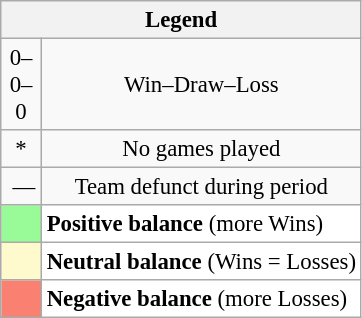<table class="wikitable" style="text-align: center; font-size:95%;">
<tr>
<th style="background-color: #F2F2F2; border: 1px solid #AAAAAA;" colspan="2">Legend</th>
</tr>
<tr style="text-align: center">
<td>0–0–0</td>
<td>Win–Draw–Loss</td>
</tr>
<tr align="center">
<td>*</td>
<td>No games played</td>
</tr>
<tr align="center">
<td> —</td>
<td>Team defunct during period</td>
</tr>
<tr align="center">
<td style="background: PaleGreen;"  width="20"></td>
<td bgcolor="#ffffff" align="left"><strong>Positive balance</strong> (more Wins)</td>
</tr>
<tr align="center">
<td style="background: LemonChiffon;" width="20"></td>
<td bgcolor="#ffffff" align="left"><strong>Neutral balance</strong> (Wins = Losses)</td>
</tr>
<tr align="center">
<td style="background: Salmon;" width="20"></td>
<td bgcolor="#ffffff" align="left"><strong>Negative balance</strong> (more Losses)</td>
</tr>
</table>
